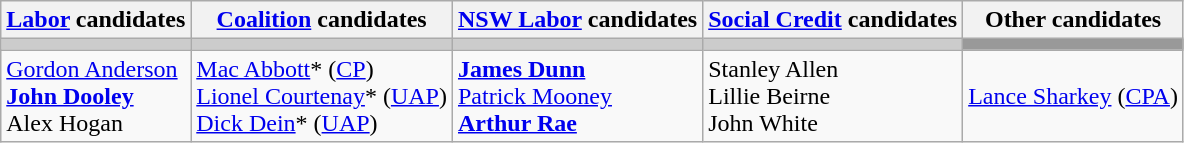<table class="wikitable">
<tr>
<th><a href='#'>Labor</a> candidates</th>
<th><a href='#'>Coalition</a> candidates</th>
<th><a href='#'>NSW Labor</a> candidates</th>
<th><a href='#'>Social Credit</a> candidates</th>
<th>Other candidates</th>
</tr>
<tr bgcolor="#cccccc">
<td></td>
<td></td>
<td></td>
<td></td>
<td bgcolor="#999999"></td>
</tr>
<tr>
<td><a href='#'>Gordon Anderson</a><br><strong><a href='#'>John Dooley</a></strong><br>Alex Hogan</td>
<td><a href='#'>Mac Abbott</a>* (<a href='#'>CP</a>)<br><a href='#'>Lionel Courtenay</a>* (<a href='#'>UAP</a>)<br><a href='#'>Dick Dein</a>* (<a href='#'>UAP</a>)</td>
<td><strong><a href='#'>James Dunn</a></strong><br><a href='#'>Patrick Mooney</a><br><strong><a href='#'>Arthur Rae</a></strong></td>
<td>Stanley Allen<br>Lillie Beirne<br>John White</td>
<td><a href='#'>Lance Sharkey</a> (<a href='#'>CPA</a>)</td>
</tr>
</table>
